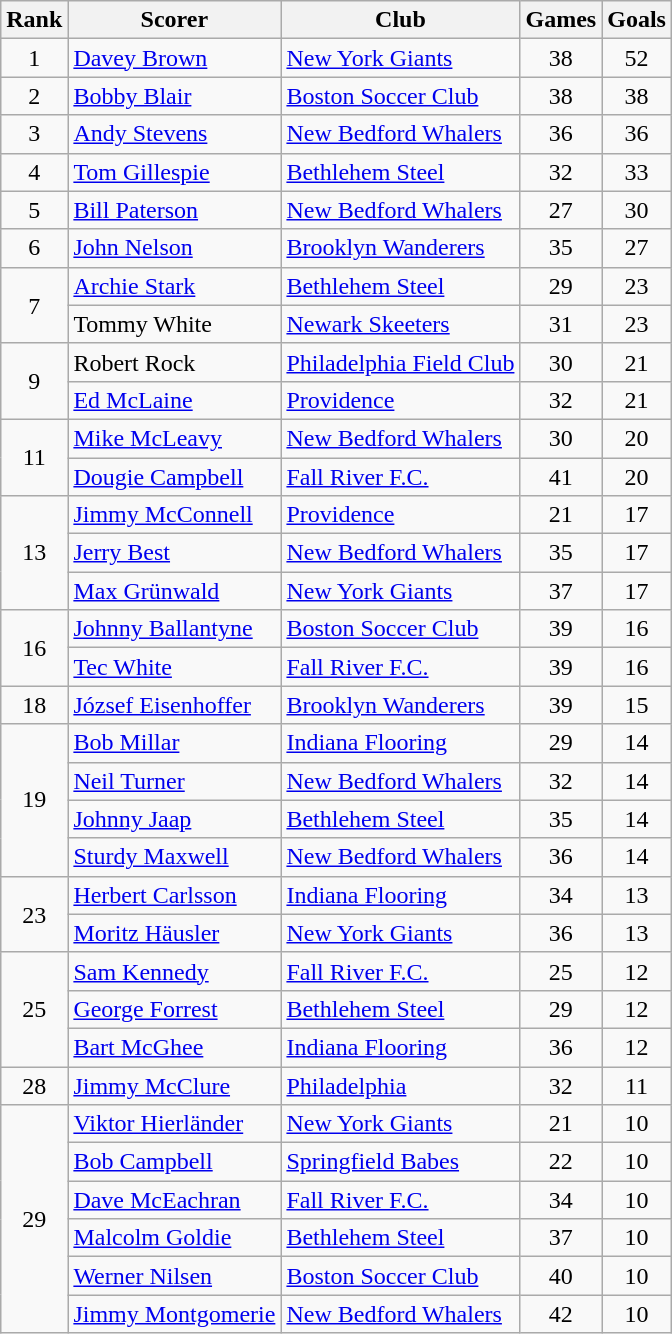<table class="wikitable">
<tr>
<th>Rank</th>
<th>Scorer</th>
<th>Club</th>
<th>Games</th>
<th>Goals</th>
</tr>
<tr>
<td align=center>1</td>
<td><a href='#'>Davey Brown</a></td>
<td><a href='#'>New York Giants</a></td>
<td align=center>38</td>
<td align=center>52</td>
</tr>
<tr>
<td align=center>2</td>
<td><a href='#'>Bobby Blair</a></td>
<td><a href='#'>Boston Soccer Club</a></td>
<td align=center>38</td>
<td align=center>38</td>
</tr>
<tr>
<td align=center>3</td>
<td><a href='#'>Andy Stevens</a></td>
<td><a href='#'>New Bedford Whalers</a></td>
<td align=center>36</td>
<td align=center>36</td>
</tr>
<tr>
<td align=center>4</td>
<td><a href='#'>Tom Gillespie</a></td>
<td><a href='#'>Bethlehem Steel</a></td>
<td align=center>32</td>
<td align=center>33</td>
</tr>
<tr>
<td align=center>5</td>
<td><a href='#'>Bill Paterson</a></td>
<td><a href='#'>New Bedford Whalers</a></td>
<td align=center>27</td>
<td align=center>30</td>
</tr>
<tr>
<td align=center>6</td>
<td><a href='#'>John Nelson</a></td>
<td><a href='#'>Brooklyn Wanderers</a></td>
<td align=center>35</td>
<td align=center>27</td>
</tr>
<tr>
<td rowspan="2" align=center>7</td>
<td><a href='#'>Archie Stark</a></td>
<td><a href='#'>Bethlehem Steel</a></td>
<td align=center>29</td>
<td align=center>23</td>
</tr>
<tr>
<td>Tommy White</td>
<td><a href='#'>Newark Skeeters</a></td>
<td align=center>31</td>
<td align=center>23</td>
</tr>
<tr>
<td rowspan="2" align=center>9</td>
<td>Robert Rock</td>
<td><a href='#'>Philadelphia Field Club</a></td>
<td align=center>30</td>
<td align=center>21</td>
</tr>
<tr>
<td><a href='#'>Ed McLaine</a></td>
<td><a href='#'>Providence</a></td>
<td align=center>32</td>
<td align=center>21</td>
</tr>
<tr>
<td rowspan="2" align=center>11</td>
<td><a href='#'>Mike McLeavy</a></td>
<td><a href='#'>New Bedford Whalers</a></td>
<td align=center>30</td>
<td align=center>20</td>
</tr>
<tr>
<td><a href='#'>Dougie Campbell</a></td>
<td><a href='#'>Fall River F.C.</a></td>
<td align=center>41</td>
<td align=center>20</td>
</tr>
<tr>
<td rowspan="3" align=center>13</td>
<td><a href='#'>Jimmy McConnell</a></td>
<td><a href='#'>Providence</a></td>
<td align=center>21</td>
<td align=center>17</td>
</tr>
<tr>
<td><a href='#'>Jerry Best</a></td>
<td><a href='#'>New Bedford Whalers</a></td>
<td align=center>35</td>
<td align=center>17</td>
</tr>
<tr>
<td><a href='#'>Max Grünwald</a></td>
<td><a href='#'>New York Giants</a></td>
<td align=center>37</td>
<td align=center>17</td>
</tr>
<tr>
<td rowspan="2" align=center>16</td>
<td><a href='#'>Johnny Ballantyne</a></td>
<td><a href='#'>Boston Soccer Club</a></td>
<td align=center>39</td>
<td align=center>16</td>
</tr>
<tr>
<td><a href='#'>Tec White</a></td>
<td><a href='#'>Fall River F.C.</a></td>
<td align=center>39</td>
<td align=center>16</td>
</tr>
<tr>
<td align=center>18</td>
<td><a href='#'>József Eisenhoffer</a></td>
<td><a href='#'>Brooklyn Wanderers</a></td>
<td align=center>39</td>
<td align=center>15</td>
</tr>
<tr>
<td rowspan="4" align=center>19</td>
<td><a href='#'>Bob Millar</a></td>
<td><a href='#'>Indiana Flooring</a></td>
<td align=center>29</td>
<td align=center>14</td>
</tr>
<tr>
<td><a href='#'>Neil Turner</a></td>
<td><a href='#'>New Bedford Whalers</a></td>
<td align=center>32</td>
<td align=center>14</td>
</tr>
<tr>
<td><a href='#'>Johnny Jaap</a></td>
<td><a href='#'>Bethlehem Steel</a></td>
<td align=center>35</td>
<td align=center>14</td>
</tr>
<tr>
<td><a href='#'>Sturdy Maxwell</a></td>
<td><a href='#'>New Bedford Whalers</a></td>
<td align=center>36</td>
<td align=center>14</td>
</tr>
<tr>
<td rowspan="2" align=center>23</td>
<td><a href='#'>Herbert Carlsson</a></td>
<td><a href='#'>Indiana Flooring</a></td>
<td align=center>34</td>
<td align=center>13</td>
</tr>
<tr>
<td><a href='#'>Moritz Häusler</a></td>
<td><a href='#'>New York Giants</a></td>
<td align=center>36</td>
<td align=center>13</td>
</tr>
<tr>
<td rowspan="3" align=center>25</td>
<td><a href='#'>Sam Kennedy</a></td>
<td><a href='#'>Fall River F.C.</a></td>
<td align=center>25</td>
<td align=center>12</td>
</tr>
<tr>
<td><a href='#'>George Forrest</a></td>
<td><a href='#'>Bethlehem Steel</a></td>
<td align=center>29</td>
<td align=center>12</td>
</tr>
<tr>
<td><a href='#'>Bart McGhee</a></td>
<td><a href='#'>Indiana Flooring</a></td>
<td align=center>36</td>
<td align=center>12</td>
</tr>
<tr>
<td align=center>28</td>
<td><a href='#'>Jimmy McClure</a></td>
<td><a href='#'>Philadelphia</a></td>
<td align=center>32</td>
<td align=center>11</td>
</tr>
<tr>
<td rowspan="6" align=center>29</td>
<td><a href='#'>Viktor Hierländer</a></td>
<td><a href='#'>New York Giants</a></td>
<td align=center>21</td>
<td align=center>10</td>
</tr>
<tr>
<td><a href='#'>Bob Campbell</a></td>
<td><a href='#'>Springfield Babes</a></td>
<td align=center>22</td>
<td align=center>10</td>
</tr>
<tr>
<td><a href='#'>Dave McEachran</a></td>
<td><a href='#'>Fall River F.C.</a></td>
<td align=center>34</td>
<td align=center>10</td>
</tr>
<tr>
<td><a href='#'>Malcolm Goldie</a></td>
<td><a href='#'>Bethlehem Steel</a></td>
<td align=center>37</td>
<td align=center>10</td>
</tr>
<tr>
<td><a href='#'>Werner Nilsen</a></td>
<td><a href='#'>Boston Soccer Club</a></td>
<td align=center>40</td>
<td align=center>10</td>
</tr>
<tr>
<td><a href='#'>Jimmy Montgomerie</a></td>
<td><a href='#'>New Bedford Whalers</a></td>
<td align=center>42</td>
<td align=center>10</td>
</tr>
</table>
